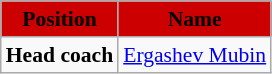<table class="wikitable" style="font-size:90%;">
<tr>
<th style="background-color:#CC0000;"><span>Position</span></th>
<th style="background-color:#CC0000;"><span>Name</span></th>
</tr>
<tr>
<td><strong>Head coach</strong></td>
<td align="left"> <a href='#'>Ergashev Mubin</a><br></td>
</tr>
</table>
